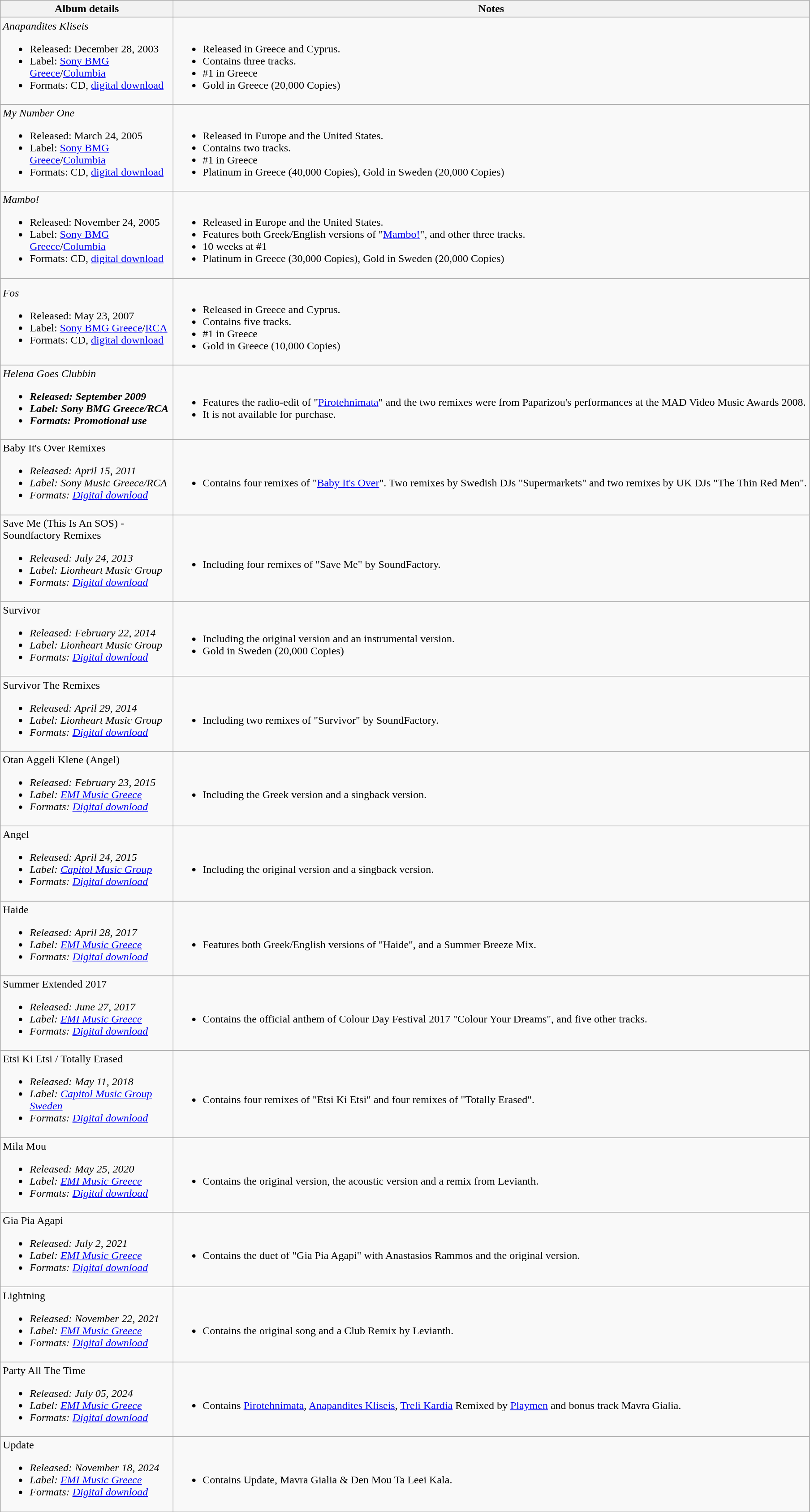<table class="wikitable" style="text-align:center;">
<tr>
<th style="width:250px;">Album details</th>
<th>Notes</th>
</tr>
<tr>
<td align="left"><em>Anapandites Kliseis</em><br><ul><li>Released: December 28, 2003</li><li>Label: <a href='#'>Sony BMG Greece</a>/<a href='#'>Columbia</a></li><li>Formats: CD, <a href='#'>digital download</a></li></ul></td>
<td align="left"><br><ul><li>Released in Greece and Cyprus.</li><li>Contains three tracks.</li><li>#1 in Greece</li><li>Gold in Greece (20,000 Copies)</li></ul></td>
</tr>
<tr>
<td align="left"><em>My Number One</em><br><ul><li>Released: March 24, 2005</li><li>Label: <a href='#'>Sony BMG Greece</a>/<a href='#'>Columbia</a></li><li>Formats: CD, <a href='#'>digital download</a></li></ul></td>
<td align="left"><br><ul><li>Released in Europe and the United States.</li><li>Contains two tracks.</li><li>#1 in Greece</li><li>Platinum in Greece (40,000 Copies), Gold in Sweden (20,000 Copies)</li></ul></td>
</tr>
<tr>
<td align="left"><em>Mambo!</em><br><ul><li>Released: November 24, 2005</li><li>Label: <a href='#'>Sony BMG Greece</a>/<a href='#'>Columbia</a></li><li>Formats: CD, <a href='#'>digital download</a></li></ul></td>
<td align="left"><br><ul><li>Released in Europe and the United States.</li><li>Features both Greek/English versions of "<a href='#'>Mambo!</a>", and other three tracks.</li><li>10 weeks at #1</li><li>Platinum in Greece (30,000 Copies), Gold in Sweden (20,000 Copies)</li></ul></td>
</tr>
<tr>
<td align="left"><em>Fos</em><br><ul><li>Released: May 23, 2007</li><li>Label: <a href='#'>Sony BMG Greece</a>/<a href='#'>RCA</a></li><li>Formats: CD, <a href='#'>digital download</a></li></ul></td>
<td align="left"><br><ul><li>Released in Greece and Cyprus.</li><li>Contains five tracks.</li><li>#1 in Greece</li><li>Gold in Greece (10,000 Copies)</li></ul></td>
</tr>
<tr>
<td align="left"><em>Helena Goes Clubbin<strong><br><ul><li>Released: September 2009</li><li>Label: Sony BMG Greece/RCA</li><li>Formats: Promotional use</li></ul></td>
<td align="left"><br><ul><li>Features the radio-edit of "<a href='#'>Pirotehnimata</a>" and the two remixes were from Paparizou's performances at the MAD Video Music Awards 2008.</li><li>It is not available for purchase.</li></ul></td>
</tr>
<tr>
<td align="left"></em>Baby It's Over Remixes<em><br><ul><li>Released: April 15, 2011</li><li>Label: Sony Music Greece/RCA</li><li>Formats: <a href='#'>Digital download</a></li></ul></td>
<td align="left"><br><ul><li>Contains four remixes of "<a href='#'>Baby It's Over</a>". Two remixes by Swedish DJs "Supermarkets" and two remixes by UK DJs "The Thin Red Men".</li></ul></td>
</tr>
<tr>
<td align="left"></em>Save Me (This Is An SOS) - Soundfactory Remixes<em><br><ul><li>Released: July 24, 2013</li><li>Label: Lionheart Music Group</li><li>Formats: <a href='#'>Digital download</a></li></ul></td>
<td align="left"><br><ul><li>Including four remixes of "Save Me" by SoundFactory.</li></ul></td>
</tr>
<tr>
<td align="left"></em>Survivor<em><br><ul><li>Released: February 22, 2014</li><li>Label: Lionheart Music Group</li><li>Formats: <a href='#'>Digital download</a></li></ul></td>
<td align="left"><br><ul><li>Including the original version and an instrumental version.</li><li>Gold in Sweden (20,000 Copies)</li></ul></td>
</tr>
<tr>
<td align="left"></em>Survivor The Remixes<em><br><ul><li>Released: April 29, 2014</li><li>Label: Lionheart Music Group</li><li>Formats: <a href='#'>Digital download</a></li></ul></td>
<td align="left"><br><ul><li>Including two remixes of "Survivor" by SoundFactory.</li></ul></td>
</tr>
<tr>
<td align="left"></em>Otan Aggeli Klene (Angel)<em><br><ul><li>Released: February 23, 2015</li><li>Label: <a href='#'>EMI Music Greece</a></li><li>Formats: <a href='#'>Digital download</a></li></ul></td>
<td align="left"><br><ul><li>Including the Greek version and a singback version.</li></ul></td>
</tr>
<tr>
<td align="left"></em>Angel<em><br><ul><li>Released: April 24, 2015</li><li>Label: <a href='#'>Capitol Music Group</a></li><li>Formats: <a href='#'>Digital download</a></li></ul></td>
<td align="left"><br><ul><li>Including the original version and a singback version.</li></ul></td>
</tr>
<tr>
<td align="left"></em>Haide<em><br><ul><li>Released: April 28, 2017</li><li>Label: <a href='#'>EMI Music Greece</a></li><li>Formats: <a href='#'>Digital download</a></li></ul></td>
<td align="left"><br><ul><li>Features both Greek/English versions of "Haide", and a Summer Breeze Mix.</li></ul></td>
</tr>
<tr>
<td align="left"></em>Summer Extended 2017<em><br><ul><li>Released: June 27, 2017</li><li>Label: <a href='#'>EMI Music Greece</a></li><li>Formats: <a href='#'>Digital download</a></li></ul></td>
<td align="left"><br><ul><li>Contains the official anthem of Colour Day Festival 2017 "Colour Your Dreams", and five other tracks.</li></ul></td>
</tr>
<tr>
<td align="left"></em>Etsi Ki Etsi / Totally Erased<em><br><ul><li>Released: May 11, 2018</li><li>Label: <a href='#'>Capitol Music Group Sweden</a></li><li>Formats: <a href='#'>Digital download</a></li></ul></td>
<td align="left"><br><ul><li>Contains four remixes of "Etsi Ki Etsi" and four remixes of "Totally Erased".</li></ul></td>
</tr>
<tr>
<td align="left"></em>Mila Mou<em><br><ul><li>Released: May 25, 2020</li><li>Label: <a href='#'>EMI Music Greece</a></li><li>Formats: <a href='#'>Digital download</a></li></ul></td>
<td align="left"><br><ul><li>Contains the original version, the acoustic version and a remix from Levianth.</li></ul></td>
</tr>
<tr>
<td align="left"></em>Gia Pia Agapi<em><br><ul><li>Released: July 2, 2021</li><li>Label: <a href='#'>EMI Music Greece</a></li><li>Formats: <a href='#'>Digital download</a></li></ul></td>
<td align="left"><br><ul><li>Contains the duet of "Gia Pia Agapi" with Anastasios Rammos and the original version.</li></ul></td>
</tr>
<tr>
<td align="left"></em>Lightning<em><br><ul><li>Released: November 22, 2021</li><li>Label: <a href='#'>EMI Music Greece</a></li><li>Formats: <a href='#'>Digital download</a></li></ul></td>
<td align="left"><br><ul><li>Contains the original song and a Club Remix by Levianth.</li></ul></td>
</tr>
<tr>
<td align="left"></em>Party All The Time<em><br><ul><li>Released: July 05, 2024</li><li>Label: <a href='#'>EMI Music Greece</a></li><li>Formats: <a href='#'>Digital download</a></li></ul></td>
<td align="left"><br><ul><li>Contains <a href='#'>Pirotehnimata</a>, <a href='#'>Anapandites Kliseis</a>, <a href='#'>Treli Kardia</a> Remixed by <a href='#'>Playmen</a> and bonus track Mavra Gialia.</li></ul></td>
</tr>
<tr>
<td align="left"></em>Update<em><br><ul><li>Released: November 18, 2024</li><li>Label: <a href='#'>EMI Music Greece</a></li><li>Formats: <a href='#'>Digital download</a></li></ul></td>
<td align="left"><br><ul><li>Contains Update, Mavra Gialia & Den Mou Ta Leei Kala.</li></ul></td>
</tr>
<tr>
</tr>
</table>
